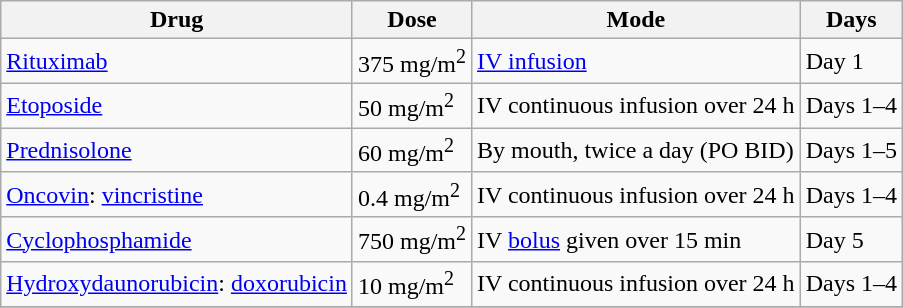<table class="wikitable">
<tr>
<th>Drug</th>
<th>Dose</th>
<th>Mode</th>
<th>Days</th>
</tr>
<tr>
<td><a href='#'>Rituximab</a></td>
<td>375 mg/m<sup>2</sup></td>
<td><a href='#'>IV infusion</a></td>
<td>Day 1</td>
</tr>
<tr>
<td><a href='#'>Etoposide</a></td>
<td>50 mg/m<sup>2</sup></td>
<td>IV continuous infusion over 24 h</td>
<td>Days 1–4</td>
</tr>
<tr>
<td><a href='#'>Prednisolone</a></td>
<td>60 mg/m<sup>2</sup></td>
<td>By mouth, twice a day (PO BID)</td>
<td>Days 1–5</td>
</tr>
<tr>
<td><a href='#'>Oncovin</a>: <a href='#'>vincristine</a></td>
<td>0.4 mg/m<sup>2</sup></td>
<td>IV continuous infusion over 24 h</td>
<td>Days 1–4</td>
</tr>
<tr>
<td><a href='#'>Cyclophosphamide</a></td>
<td>750 mg/m<sup>2</sup></td>
<td>IV <a href='#'>bolus</a> given over 15 min</td>
<td>Day 5</td>
</tr>
<tr>
<td><a href='#'>Hydroxydaunorubicin</a>: <a href='#'>doxorubicin</a></td>
<td>10 mg/m<sup>2</sup></td>
<td>IV continuous infusion over 24 h</td>
<td>Days 1–4</td>
</tr>
<tr>
</tr>
</table>
